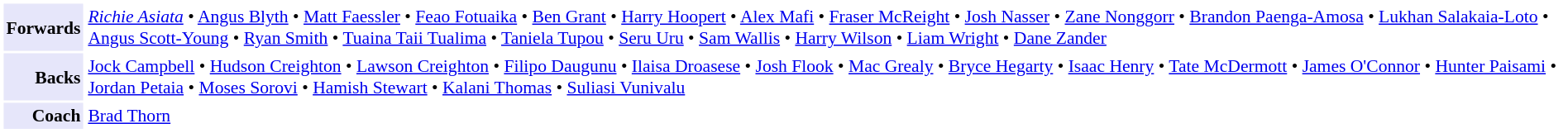<table cellpadding="2" style="border:1px solid white;font-size:90%">
<tr>
<td style="text-align:right;background:lavender"><strong>Forwards</strong></td>
<td style="text-align:left"><em><a href='#'>Richie Asiata</a></em> • <a href='#'>Angus Blyth</a> • <a href='#'>Matt Faessler</a> • <a href='#'>Feao Fotuaika</a> • <a href='#'>Ben Grant</a> • <a href='#'>Harry Hoopert</a> • <a href='#'>Alex Mafi</a> • <a href='#'>Fraser McReight</a> • <a href='#'>Josh Nasser</a> • <a href='#'>Zane Nonggorr</a> • <a href='#'>Brandon Paenga-Amosa</a> • <a href='#'>Lukhan Salakaia-Loto</a> • <a href='#'>Angus Scott-Young</a> • <a href='#'>Ryan Smith</a> • <a href='#'>Tuaina Taii Tualima</a> • <a href='#'>Taniela Tupou</a> • <a href='#'>Seru Uru</a> • <a href='#'>Sam Wallis</a> • <a href='#'>Harry Wilson</a> • <a href='#'>Liam Wright</a> • <a href='#'>Dane Zander</a></td>
</tr>
<tr>
<td style="text-align:right;background:lavender"><strong>Backs</strong></td>
<td style="text-align:left"><a href='#'>Jock Campbell</a> • <a href='#'>Hudson Creighton</a> • <a href='#'>Lawson Creighton</a> • <a href='#'>Filipo Daugunu</a> • <a href='#'>Ilaisa Droasese</a> • <a href='#'>Josh Flook</a> • <a href='#'>Mac Grealy</a> • <a href='#'>Bryce Hegarty</a> • <a href='#'>Isaac Henry</a> • <a href='#'>Tate McDermott</a> • <a href='#'>James O'Connor</a> • <a href='#'>Hunter Paisami</a> • <a href='#'>Jordan Petaia</a> • <a href='#'>Moses Sorovi</a> • <a href='#'>Hamish Stewart</a> • <a href='#'>Kalani Thomas</a> • <a href='#'>Suliasi Vunivalu</a></td>
</tr>
<tr>
<td style="text-align:right;background:lavender"><strong>Coach</strong></td>
<td style="text-align:left"><a href='#'>Brad Thorn</a></td>
</tr>
</table>
